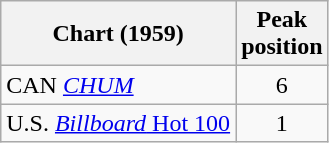<table class="wikitable">
<tr>
<th>Chart (1959)</th>
<th>Peak<br>position</th>
</tr>
<tr>
<td>CAN <a href='#'><em>CHUM</em></a></td>
<td align="center">6</td>
</tr>
<tr>
<td>U.S. <a href='#'><em>Billboard</em> Hot 100</a></td>
<td align="center">1</td>
</tr>
</table>
